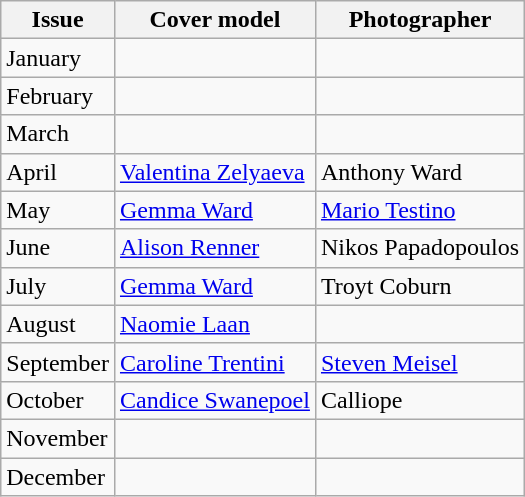<table class="sortable wikitable">
<tr>
<th>Issue</th>
<th>Cover model</th>
<th>Photographer</th>
</tr>
<tr>
<td>January</td>
<td></td>
<td></td>
</tr>
<tr>
<td>February</td>
<td></td>
<td></td>
</tr>
<tr>
<td>March</td>
<td></td>
<td></td>
</tr>
<tr>
<td>April</td>
<td><a href='#'>Valentina Zelyaeva</a></td>
<td>Anthony Ward</td>
</tr>
<tr>
<td>May</td>
<td><a href='#'>Gemma Ward</a></td>
<td><a href='#'>Mario Testino</a></td>
</tr>
<tr>
<td>June</td>
<td><a href='#'>Alison Renner</a></td>
<td>Nikos Papadopoulos</td>
</tr>
<tr>
<td>July</td>
<td><a href='#'>Gemma Ward</a></td>
<td>Troyt Coburn</td>
</tr>
<tr>
<td>August</td>
<td><a href='#'>Naomie Laan</a></td>
<td></td>
</tr>
<tr>
<td>September</td>
<td><a href='#'>Caroline Trentini</a></td>
<td><a href='#'>Steven Meisel</a></td>
</tr>
<tr>
<td>October</td>
<td><a href='#'>Candice Swanepoel</a></td>
<td>Calliope</td>
</tr>
<tr>
<td>November</td>
<td></td>
<td></td>
</tr>
<tr>
<td>December</td>
<td></td>
<td></td>
</tr>
</table>
